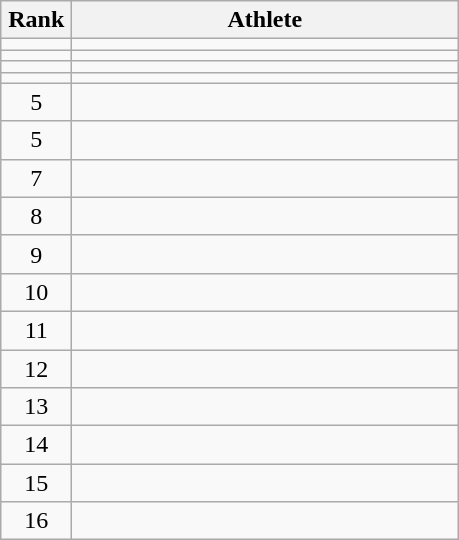<table class="wikitable" style="text-align: center;">
<tr>
<th width=40>Rank</th>
<th width=250>Athlete</th>
</tr>
<tr>
<td></td>
<td align="left"></td>
</tr>
<tr>
<td></td>
<td align="left"></td>
</tr>
<tr>
<td></td>
<td align="left"></td>
</tr>
<tr>
<td></td>
<td align="left"></td>
</tr>
<tr>
<td>5</td>
<td align="left"></td>
</tr>
<tr>
<td>5</td>
<td align="left"></td>
</tr>
<tr>
<td>7</td>
<td align="left"></td>
</tr>
<tr>
<td>8</td>
<td align="left"></td>
</tr>
<tr>
<td>9</td>
<td align="left"></td>
</tr>
<tr>
<td>10</td>
<td align="left"></td>
</tr>
<tr>
<td>11</td>
<td align="left"></td>
</tr>
<tr>
<td>12</td>
<td align="left"></td>
</tr>
<tr>
<td>13</td>
<td align="left"></td>
</tr>
<tr>
<td>14</td>
<td align="left"></td>
</tr>
<tr>
<td>15</td>
<td align="left"></td>
</tr>
<tr>
<td>16</td>
<td align="left"></td>
</tr>
</table>
